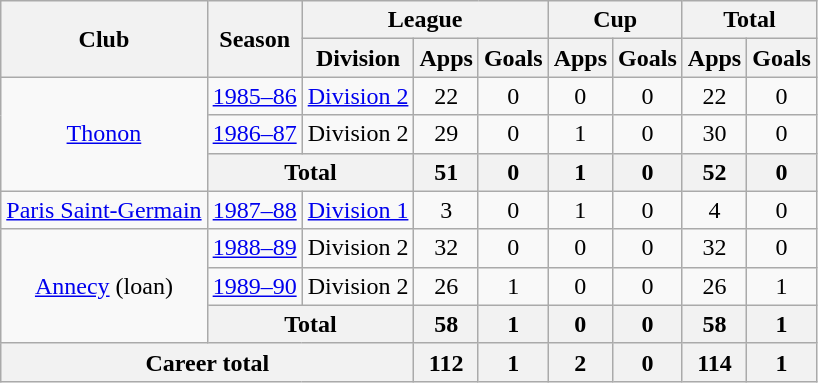<table class="wikitable" style="text-align:center">
<tr>
<th rowspan="2">Club</th>
<th rowspan="2">Season</th>
<th colspan="3">League</th>
<th colspan="2">Cup</th>
<th colspan="2">Total</th>
</tr>
<tr>
<th>Division</th>
<th>Apps</th>
<th>Goals</th>
<th>Apps</th>
<th>Goals</th>
<th>Apps</th>
<th>Goals</th>
</tr>
<tr>
<td rowspan="3"><a href='#'>Thonon</a></td>
<td><a href='#'>1985–86</a></td>
<td><a href='#'>Division 2</a></td>
<td>22</td>
<td>0</td>
<td>0</td>
<td>0</td>
<td>22</td>
<td>0</td>
</tr>
<tr>
<td><a href='#'>1986–87</a></td>
<td>Division 2</td>
<td>29</td>
<td>0</td>
<td>1</td>
<td>0</td>
<td>30</td>
<td>0</td>
</tr>
<tr>
<th colspan="2">Total</th>
<th>51</th>
<th>0</th>
<th>1</th>
<th>0</th>
<th>52</th>
<th>0</th>
</tr>
<tr>
<td><a href='#'>Paris Saint-Germain</a></td>
<td><a href='#'>1987–88</a></td>
<td><a href='#'>Division 1</a></td>
<td>3</td>
<td>0</td>
<td>1</td>
<td>0</td>
<td>4</td>
<td>0</td>
</tr>
<tr>
<td rowspan="3"><a href='#'>Annecy</a> (loan)</td>
<td><a href='#'>1988–89</a></td>
<td>Division 2</td>
<td>32</td>
<td>0</td>
<td>0</td>
<td>0</td>
<td>32</td>
<td>0</td>
</tr>
<tr>
<td><a href='#'>1989–90</a></td>
<td>Division 2</td>
<td>26</td>
<td>1</td>
<td>0</td>
<td>0</td>
<td>26</td>
<td>1</td>
</tr>
<tr>
<th colspan="2">Total</th>
<th>58</th>
<th>1</th>
<th>0</th>
<th>0</th>
<th>58</th>
<th>1</th>
</tr>
<tr>
<th colspan="3">Career total</th>
<th>112</th>
<th>1</th>
<th>2</th>
<th>0</th>
<th>114</th>
<th>1</th>
</tr>
</table>
